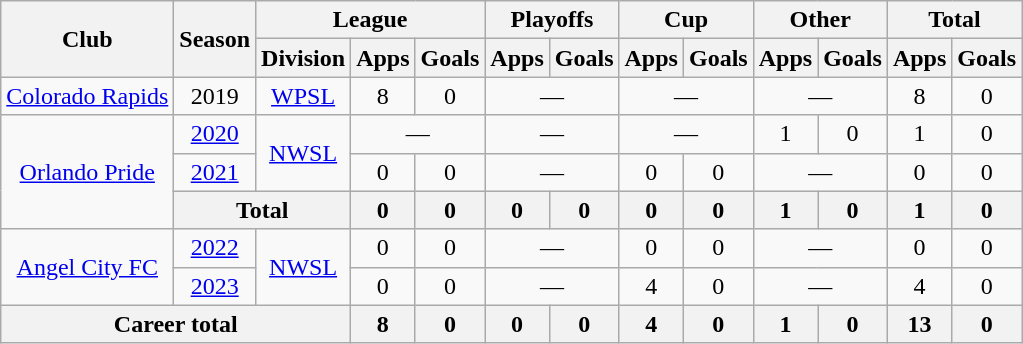<table class="wikitable" style="text-align: center;">
<tr>
<th rowspan="2">Club</th>
<th rowspan="2">Season</th>
<th colspan="3">League</th>
<th colspan="2">Playoffs</th>
<th colspan="2">Cup</th>
<th colspan="2">Other</th>
<th colspan="2">Total</th>
</tr>
<tr>
<th>Division</th>
<th>Apps</th>
<th>Goals</th>
<th>Apps</th>
<th>Goals</th>
<th>Apps</th>
<th>Goals</th>
<th>Apps</th>
<th>Goals</th>
<th>Apps</th>
<th>Goals</th>
</tr>
<tr>
<td><a href='#'>Colorado Rapids</a></td>
<td>2019</td>
<td><a href='#'>WPSL</a></td>
<td>8</td>
<td>0</td>
<td colspan="2">—</td>
<td colspan="2">—</td>
<td colspan="2">—</td>
<td>8</td>
<td>0</td>
</tr>
<tr>
<td rowspan="3"><a href='#'>Orlando Pride</a></td>
<td><a href='#'>2020</a></td>
<td rowspan="2"><a href='#'>NWSL</a></td>
<td colspan="2">—</td>
<td colspan="2">—</td>
<td colspan="2">—</td>
<td>1</td>
<td>0</td>
<td>1</td>
<td>0</td>
</tr>
<tr>
<td><a href='#'>2021</a></td>
<td>0</td>
<td>0</td>
<td colspan="2">—</td>
<td>0</td>
<td>0</td>
<td colspan="2">—</td>
<td>0</td>
<td>0</td>
</tr>
<tr>
<th colspan="2">Total</th>
<th>0</th>
<th>0</th>
<th>0</th>
<th>0</th>
<th>0</th>
<th>0</th>
<th>1</th>
<th>0</th>
<th>1</th>
<th>0</th>
</tr>
<tr>
<td rowspan="2"><a href='#'>Angel City FC</a></td>
<td><a href='#'>2022</a></td>
<td rowspan="2"><a href='#'>NWSL</a></td>
<td>0</td>
<td>0</td>
<td colspan="2">—</td>
<td>0</td>
<td>0</td>
<td colspan="2">—</td>
<td>0</td>
<td>0</td>
</tr>
<tr>
<td><a href='#'>2023</a></td>
<td>0</td>
<td>0</td>
<td colspan="2">—</td>
<td>4</td>
<td>0</td>
<td colspan="2">—</td>
<td>4</td>
<td>0</td>
</tr>
<tr>
<th colspan="3">Career total</th>
<th>8</th>
<th>0</th>
<th>0</th>
<th>0</th>
<th>4</th>
<th>0</th>
<th>1</th>
<th>0</th>
<th>13</th>
<th>0</th>
</tr>
</table>
